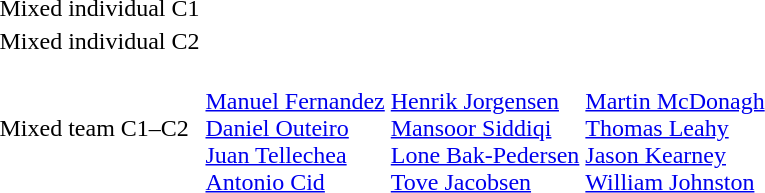<table>
<tr>
<td>Mixed individual C1<br></td>
<td></td>
<td></td>
<td></td>
</tr>
<tr>
<td>Mixed individual C2<br></td>
<td></td>
<td></td>
<td></td>
</tr>
<tr>
<td>Mixed team C1–C2<br></td>
<td valign=top> <br> <a href='#'>Manuel Fernandez</a> <br> <a href='#'>Daniel Outeiro</a> <br> <a href='#'>Juan Tellechea</a> <br> <a href='#'>Antonio Cid</a></td>
<td valign=top> <br> <a href='#'>Henrik Jorgensen</a> <br> <a href='#'>Mansoor Siddiqi</a> <br> <a href='#'>Lone Bak-Pedersen</a> <br> <a href='#'>Tove Jacobsen</a></td>
<td valign=top> <br> <a href='#'>Martin McDonagh</a> <br> <a href='#'>Thomas Leahy</a> <br> <a href='#'>Jason Kearney</a> <br> <a href='#'>William Johnston</a></td>
</tr>
</table>
